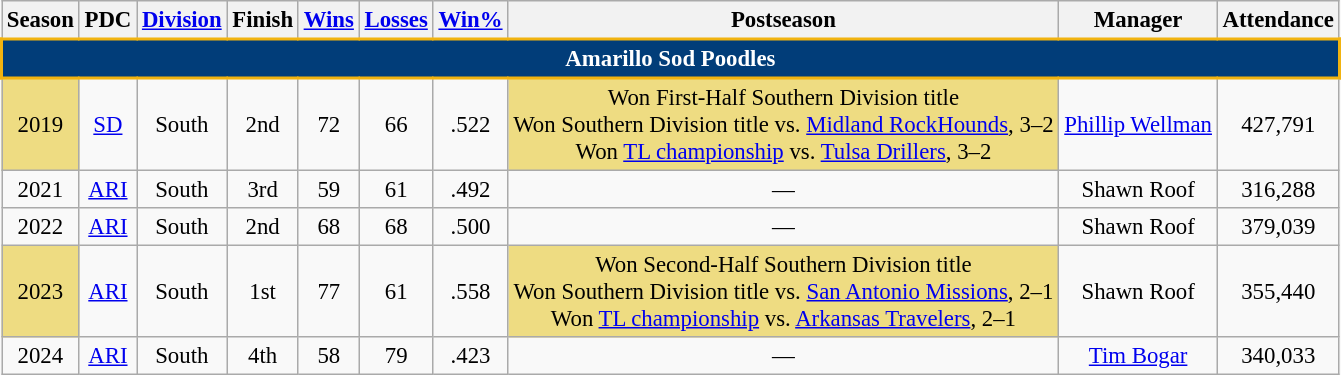<table class="wikitable" style="text-align:center; font-size:95%">
<tr>
<th scope="col">Season</th>
<th scope="col">PDC</th>
<th scope="col"><a href='#'>Division</a></th>
<th scope="col">Finish</th>
<th scope="col"><a href='#'>Wins</a></th>
<th scope="col"><a href='#'>Losses</a></th>
<th scope="col"><a href='#'>Win%</a></th>
<th scope="col">Postseason</th>
<th scope="col">Manager</th>
<th scope="col">Attendance</th>
</tr>
<tr>
<td align="center" colspan="11" style="background: #013D79; color: #FFFFFF; border:2px solid #F1B310"><strong>Amarillo Sod Poodles</strong></td>
</tr>
<tr>
<td bgcolor="#EEDC82">2019<br></td>
<td><a href='#'>SD</a></td>
<td>South</td>
<td>2nd</td>
<td>72</td>
<td>66</td>
<td>.522</td>
<td bgcolor="#EEDC82">Won First-Half Southern Division title<em><br></em>Won Southern Division title vs. <a href='#'>Midland RockHounds</a>, 3–2<em><br></em>Won <a href='#'>TL championship</a> vs. <a href='#'>Tulsa Drillers</a>, 3–2</td>
<td><a href='#'>Phillip Wellman</a></td>
<td>427,791</td>
</tr>
<tr>
<td>2021</td>
<td><a href='#'>ARI</a></td>
<td>South</td>
<td>3rd</td>
<td>59</td>
<td>61</td>
<td>.492</td>
<td>—</td>
<td>Shawn Roof</td>
<td>316,288</td>
</tr>
<tr>
<td>2022</td>
<td><a href='#'>ARI</a></td>
<td>South</td>
<td>2nd</td>
<td>68</td>
<td>68</td>
<td>.500</td>
<td>—</td>
<td>Shawn Roof</td>
<td>379,039</td>
</tr>
<tr>
<td bgcolor="#EEDC82">2023<br></td>
<td><a href='#'>ARI</a></td>
<td>South</td>
<td>1st</td>
<td>77</td>
<td>61</td>
<td>.558</td>
<td bgcolor="#EEDC82">Won Second-Half Southern Division title<em><br></em>Won Southern Division title vs. <a href='#'>San Antonio Missions</a>, 2–1<em><br></em>Won <a href='#'>TL championship</a> vs. <a href='#'>Arkansas Travelers</a>, 2–1</td>
<td>Shawn Roof</td>
<td>355,440</td>
</tr>
<tr>
<td>2024</td>
<td><a href='#'>ARI</a></td>
<td>South</td>
<td>4th</td>
<td>58</td>
<td>79</td>
<td>.423</td>
<td>—</td>
<td><a href='#'>Tim Bogar</a></td>
<td>340,033</td>
</tr>
</table>
